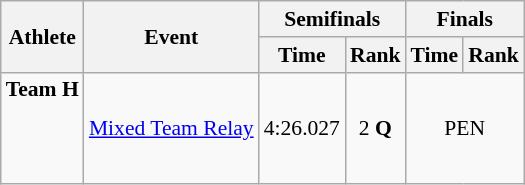<table class="wikitable" style="font-size:90%;">
<tr>
<th rowspan=2>Athlete</th>
<th rowspan=2>Event</th>
<th colspan=2>Semifinals</th>
<th colspan=2>Finals</th>
</tr>
<tr>
<th>Time</th>
<th>Rank</th>
<th>Time</th>
<th>Rank</th>
</tr>
<tr>
<td><strong>Team H</strong><br><br><br><br></td>
<td><a href='#'>Mixed Team Relay</a></td>
<td align=center>4:26.027</td>
<td align=center>2 <strong>Q</strong></td>
<td align=center colspan=2>PEN</td>
</tr>
</table>
